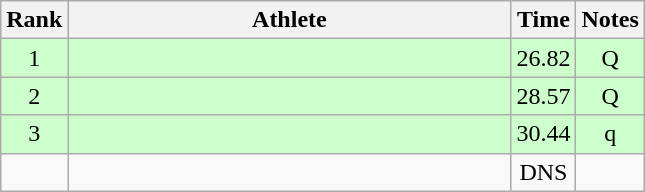<table class="wikitable" style="text-align:center">
<tr>
<th>Rank</th>
<th Style="width:18em">Athlete</th>
<th>Time</th>
<th>Notes</th>
</tr>
<tr style="background:#cfc">
<td>1</td>
<td style="text-align:left"></td>
<td>26.82</td>
<td>Q</td>
</tr>
<tr style="background:#cfc">
<td>2</td>
<td style="text-align:left"></td>
<td>28.57</td>
<td>Q</td>
</tr>
<tr style="background:#cfc">
<td>3</td>
<td style="text-align:left"></td>
<td>30.44</td>
<td>q</td>
</tr>
<tr>
<td></td>
<td style="text-align:left"></td>
<td>DNS</td>
<td></td>
</tr>
</table>
